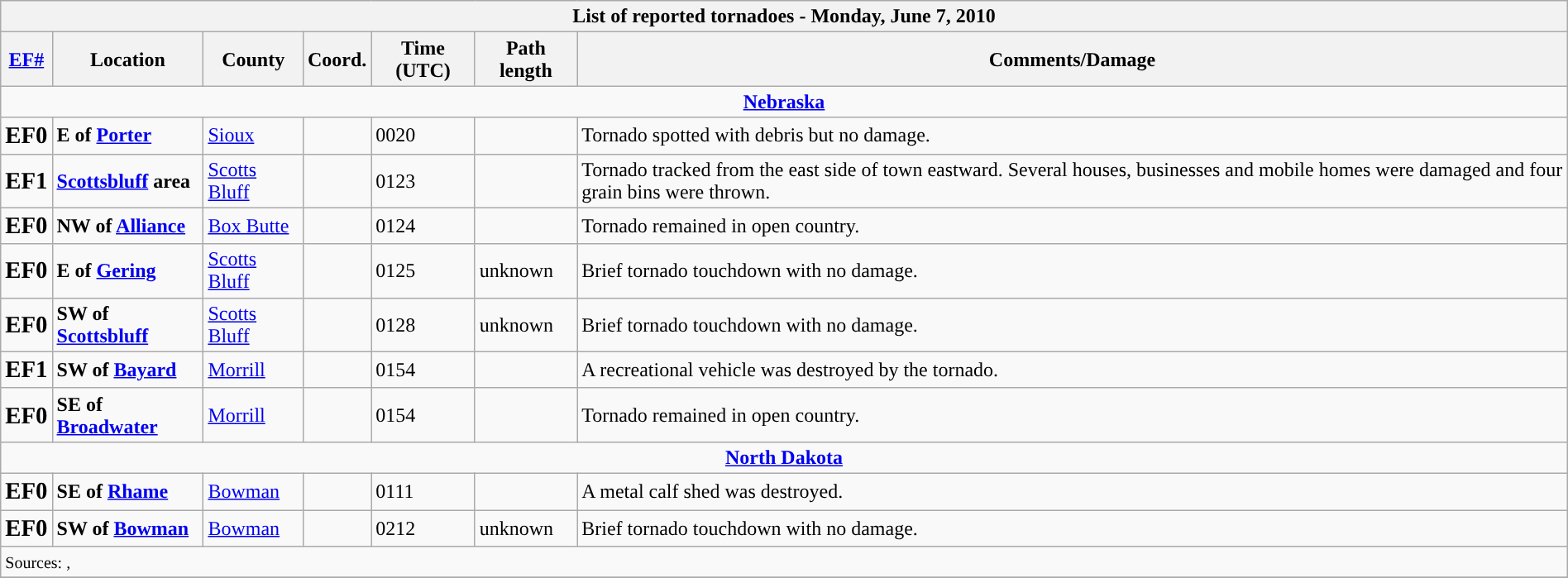<table class="wikitable collapsible" width="100%">
<tr>
<th colspan="7">List of reported tornadoes - Monday, June 7, 2010</th>
</tr>
<tr>
<th><a href='#'>EF#</a></th>
<th>Location</th>
<th>County</th>
<th>Coord.</th>
<th>Time (UTC)</th>
<th>Path length</th>
<th>Comments/Damage</th>
</tr>
<tr>
<td colspan="7" align=center><strong><a href='#'>Nebraska</a></strong></td>
</tr>
<tr>
<td><big><strong>EF0</strong></big></td>
<td><strong>E of <a href='#'>Porter</a></strong></td>
<td><a href='#'>Sioux</a></td>
<td></td>
<td>0020</td>
<td></td>
<td>Tornado spotted with debris but no damage.</td>
</tr>
<tr>
<td><big><strong>EF1</strong></big></td>
<td><strong><a href='#'>Scottsbluff</a> area</strong></td>
<td><a href='#'>Scotts Bluff</a></td>
<td></td>
<td>0123</td>
<td></td>
<td>Tornado tracked from the east side of town eastward. Several houses, businesses and mobile homes were damaged and four grain bins were thrown.</td>
</tr>
<tr>
<td><big><strong>EF0</strong></big></td>
<td><strong>NW of <a href='#'>Alliance</a></strong></td>
<td><a href='#'>Box Butte</a></td>
<td></td>
<td>0124</td>
<td></td>
<td>Tornado remained in open country.</td>
</tr>
<tr>
<td><big><strong>EF0</strong></big></td>
<td><strong>E of <a href='#'>Gering</a></strong></td>
<td><a href='#'>Scotts Bluff</a></td>
<td></td>
<td>0125</td>
<td>unknown</td>
<td>Brief tornado touchdown with no damage.</td>
</tr>
<tr>
<td><big><strong>EF0</strong></big></td>
<td><strong>SW of <a href='#'>Scottsbluff</a></strong></td>
<td><a href='#'>Scotts Bluff</a></td>
<td></td>
<td>0128</td>
<td>unknown</td>
<td>Brief tornado touchdown with no damage.</td>
</tr>
<tr>
<td><big><strong>EF1</strong></big></td>
<td><strong>SW of <a href='#'>Bayard</a></strong></td>
<td><a href='#'>Morrill</a></td>
<td></td>
<td>0154</td>
<td></td>
<td>A recreational vehicle was destroyed by the tornado.</td>
</tr>
<tr>
<td><big><strong>EF0</strong></big></td>
<td><strong>SE of <a href='#'>Broadwater</a></strong></td>
<td><a href='#'>Morrill</a></td>
<td></td>
<td>0154</td>
<td></td>
<td>Tornado remained in open country.</td>
</tr>
<tr>
<td colspan="7" align=center><strong><a href='#'>North Dakota</a></strong></td>
</tr>
<tr>
<td><big><strong>EF0</strong></big></td>
<td><strong>SE of <a href='#'>Rhame</a></strong></td>
<td><a href='#'>Bowman</a></td>
<td></td>
<td>0111</td>
<td></td>
<td>A metal calf shed was destroyed.</td>
</tr>
<tr>
<td><big><strong>EF0</strong></big></td>
<td><strong>SW of <a href='#'>Bowman</a></strong></td>
<td><a href='#'>Bowman</a></td>
<td></td>
<td>0212</td>
<td>unknown</td>
<td>Brief tornado touchdown with no damage.</td>
</tr>
<tr>
<td colspan="7"><small>Sources: , </small></td>
</tr>
<tr>
</tr>
</table>
